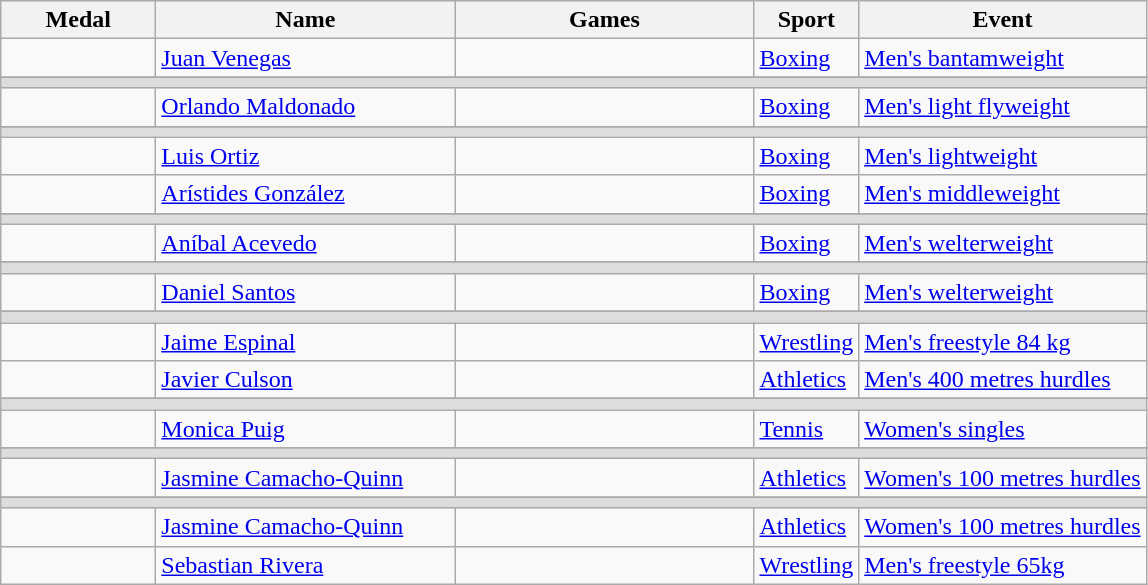<table class="wikitable sortable">
<tr>
<th style="width:6em">Medal</th>
<th style="width:12em">Name</th>
<th style="width:12em">Games</th>
<th>Sport</th>
<th>Event</th>
</tr>
<tr>
<td></td>
<td><a href='#'>Juan Venegas</a></td>
<td> </td>
<td> <a href='#'>Boxing</a></td>
<td><a href='#'>Men's bantamweight</a></td>
</tr>
<tr>
</tr>
<tr bgcolor=#DDDDDD>
<td colspan=7></td>
</tr>
<tr>
<td></td>
<td><a href='#'>Orlando Maldonado</a></td>
<td> </td>
<td> <a href='#'>Boxing</a></td>
<td><a href='#'>Men's light flyweight</a></td>
</tr>
<tr>
</tr>
<tr bgcolor=#DDDDDD>
<td colspan=7></td>
</tr>
<tr>
<td></td>
<td><a href='#'>Luis Ortiz</a></td>
<td> </td>
<td> <a href='#'>Boxing</a></td>
<td><a href='#'>Men's lightweight</a></td>
</tr>
<tr>
<td></td>
<td><a href='#'>Arístides González</a></td>
<td> </td>
<td> <a href='#'>Boxing</a></td>
<td><a href='#'>Men's middleweight</a></td>
</tr>
<tr>
</tr>
<tr bgcolor=#DDDDDD>
<td colspan=7></td>
</tr>
<tr>
<td></td>
<td><a href='#'>Aníbal Acevedo</a></td>
<td> </td>
<td> <a href='#'>Boxing</a></td>
<td><a href='#'>Men's welterweight</a></td>
</tr>
<tr>
</tr>
<tr bgcolor=#DDDDDD>
<td colspan=7></td>
</tr>
<tr>
<td></td>
<td><a href='#'>Daniel Santos</a></td>
<td> </td>
<td> <a href='#'>Boxing</a></td>
<td><a href='#'>Men's welterweight</a></td>
</tr>
<tr>
</tr>
<tr bgcolor=#DDDDDD>
<td colspan=7></td>
</tr>
<tr>
<td></td>
<td><a href='#'>Jaime Espinal</a></td>
<td> </td>
<td> <a href='#'>Wrestling</a></td>
<td><a href='#'>Men's freestyle 84 kg</a></td>
</tr>
<tr>
<td></td>
<td><a href='#'>Javier Culson</a></td>
<td> </td>
<td> <a href='#'>Athletics</a></td>
<td><a href='#'>Men's 400 metres hurdles</a></td>
</tr>
<tr>
</tr>
<tr bgcolor=#DDDDDD>
<td colspan=7></td>
</tr>
<tr>
<td></td>
<td><a href='#'>Monica Puig</a></td>
<td> </td>
<td> <a href='#'>Tennis</a></td>
<td><a href='#'>Women's singles</a></td>
</tr>
<tr>
</tr>
<tr bgcolor=#DDDDDD>
<td colspan=7></td>
</tr>
<tr>
<td></td>
<td><a href='#'>Jasmine Camacho-Quinn</a></td>
<td> </td>
<td> <a href='#'>Athletics</a></td>
<td><a href='#'>Women's 100 metres hurdles</a></td>
</tr>
<tr>
</tr>
<tr bgcolor=#DDDDDD>
<td colspan=7></td>
</tr>
<tr>
<td></td>
<td><a href='#'>Jasmine Camacho-Quinn</a></td>
<td> </td>
<td> <a href='#'>Athletics</a></td>
<td><a href='#'>Women's 100 metres hurdles</a></td>
</tr>
<tr>
<td></td>
<td><a href='#'>Sebastian Rivera</a></td>
<td> </td>
<td> <a href='#'>Wrestling</a></td>
<td><a href='#'>Men's freestyle 65kg</a></td>
</tr>
</table>
